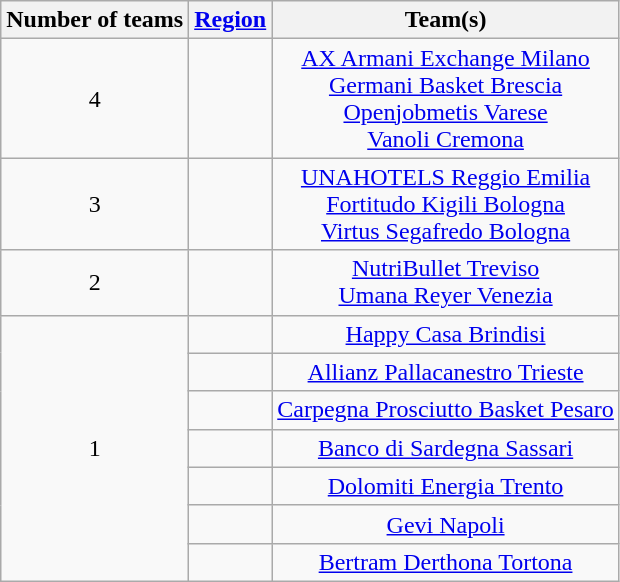<table class="wikitable" style="text-align:center">
<tr>
<th>Number of teams</th>
<th><a href='#'>Region</a></th>
<th>Team(s)</th>
</tr>
<tr>
<td rowspan="1">4</td>
<td align="left"></td>
<td><a href='#'>AX Armani Exchange Milano</a><br><a href='#'>Germani Basket Brescia</a><br><a href='#'>Openjobmetis Varese</a><br><a href='#'>Vanoli Cremona</a></td>
</tr>
<tr>
<td rowspan="1">3</td>
<td align="left"></td>
<td><a href='#'>UNAHOTELS Reggio Emilia</a><br><a href='#'>Fortitudo Kigili Bologna</a><br><a href='#'>Virtus Segafredo Bologna</a></td>
</tr>
<tr>
<td rowspan="1">2</td>
<td align="left"></td>
<td><a href='#'>NutriBullet Treviso</a><br><a href='#'>Umana Reyer Venezia</a></td>
</tr>
<tr>
<td rowspan="7">1</td>
<td align="left"></td>
<td><a href='#'>Happy Casa Brindisi</a></td>
</tr>
<tr>
<td align="left"></td>
<td><a href='#'>Allianz Pallacanestro Trieste</a></td>
</tr>
<tr>
<td align="left"></td>
<td><a href='#'>Carpegna Prosciutto Basket Pesaro</a></td>
</tr>
<tr>
<td align="left"></td>
<td><a href='#'>Banco di Sardegna Sassari</a></td>
</tr>
<tr>
<td align="left"></td>
<td><a href='#'>Dolomiti Energia Trento</a></td>
</tr>
<tr>
<td align="left"></td>
<td><a href='#'>Gevi Napoli</a></td>
</tr>
<tr>
<td align="left"></td>
<td><a href='#'>Bertram Derthona Tortona</a></td>
</tr>
</table>
